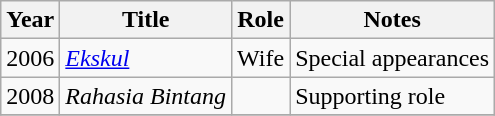<table class="wikitable">
<tr>
<th>Year</th>
<th>Title</th>
<th>Role</th>
<th>Notes</th>
</tr>
<tr>
<td>2006</td>
<td><em><a href='#'>Ekskul</a></em></td>
<td>Wife</td>
<td>Special appearances</td>
</tr>
<tr>
<td>2008</td>
<td><em>Rahasia Bintang</em></td>
<td></td>
<td>Supporting role</td>
</tr>
<tr>
</tr>
</table>
